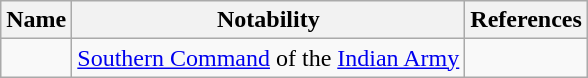<table class="wikitable sortable">
<tr>
<th>Name</th>
<th>Notability</th>
<th>References</th>
</tr>
<tr>
<td></td>
<td><a href='#'>Southern Command</a> of the <a href='#'>Indian Army</a></td>
<td></td>
</tr>
</table>
